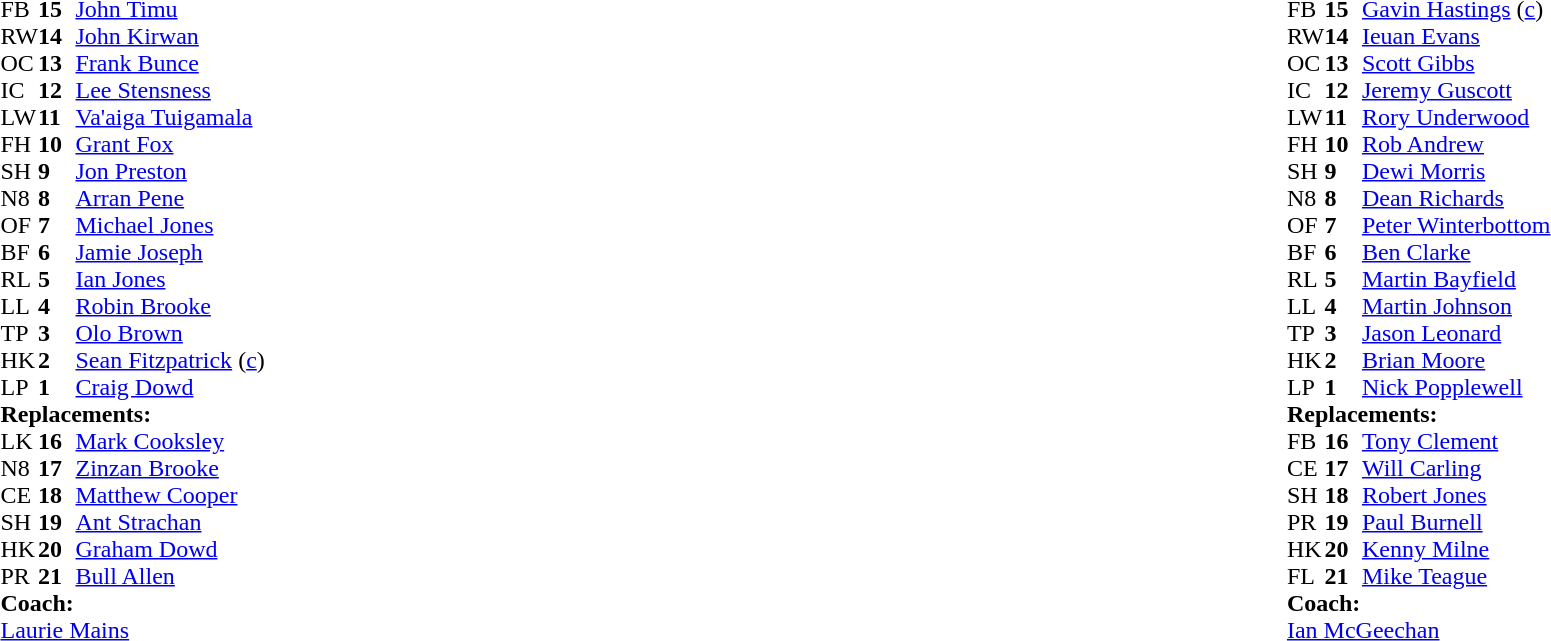<table style="width:100%">
<tr>
<td style="vertical-align:top;width:50%"><br><table cellspacing="0" cellpadding="0">
<tr>
<th width="25"></th>
<th width="25"></th>
</tr>
<tr>
<td>FB</td>
<td><strong>15</strong></td>
<td><a href='#'>John Timu</a></td>
</tr>
<tr>
<td>RW</td>
<td><strong>14</strong></td>
<td><a href='#'>John Kirwan</a></td>
</tr>
<tr>
<td>OC</td>
<td><strong>13</strong></td>
<td><a href='#'>Frank Bunce</a></td>
</tr>
<tr>
<td>IC</td>
<td><strong>12</strong></td>
<td><a href='#'>Lee Stensness</a></td>
</tr>
<tr>
<td>LW</td>
<td><strong>11</strong></td>
<td><a href='#'>Va'aiga Tuigamala</a></td>
</tr>
<tr>
<td>FH</td>
<td><strong>10</strong></td>
<td><a href='#'>Grant Fox</a></td>
</tr>
<tr>
<td>SH</td>
<td><strong>9</strong></td>
<td><a href='#'>Jon Preston</a></td>
</tr>
<tr>
<td>N8</td>
<td><strong>8</strong></td>
<td><a href='#'>Arran Pene</a></td>
</tr>
<tr>
<td>OF</td>
<td><strong>7</strong></td>
<td><a href='#'>Michael Jones</a></td>
</tr>
<tr>
<td>BF</td>
<td><strong>6</strong></td>
<td><a href='#'>Jamie Joseph</a></td>
</tr>
<tr>
<td>RL</td>
<td><strong>5</strong></td>
<td><a href='#'>Ian Jones</a></td>
</tr>
<tr>
<td>LL</td>
<td><strong>4</strong></td>
<td><a href='#'>Robin Brooke</a></td>
</tr>
<tr>
<td>TP</td>
<td><strong>3</strong></td>
<td><a href='#'>Olo Brown</a></td>
</tr>
<tr>
<td>HK</td>
<td><strong>2</strong></td>
<td><a href='#'>Sean Fitzpatrick</a> (<a href='#'>c</a>)</td>
</tr>
<tr>
<td>LP</td>
<td><strong>1</strong></td>
<td><a href='#'>Craig Dowd</a></td>
</tr>
<tr>
<td colspan=3><strong>Replacements:</strong></td>
</tr>
<tr>
<td>LK</td>
<td><strong>16</strong></td>
<td><a href='#'>Mark Cooksley</a></td>
</tr>
<tr>
<td>N8</td>
<td><strong>17</strong></td>
<td><a href='#'>Zinzan Brooke</a></td>
</tr>
<tr>
<td>CE</td>
<td><strong>18</strong></td>
<td><a href='#'>Matthew Cooper</a></td>
</tr>
<tr>
<td>SH</td>
<td><strong>19</strong></td>
<td><a href='#'>Ant Strachan</a></td>
</tr>
<tr>
<td>HK</td>
<td><strong>20</strong></td>
<td><a href='#'>Graham Dowd</a></td>
</tr>
<tr>
<td>PR</td>
<td><strong>21</strong></td>
<td><a href='#'>Bull Allen</a></td>
</tr>
<tr>
<td colspan=3><strong>Coach:</strong></td>
</tr>
<tr>
<td colspan="4"> <a href='#'>Laurie Mains</a></td>
</tr>
</table>
</td>
<td valign="top"></td>
<td style="vertical-align:top;width:50%"><br><table cellspacing="0" cellpadding="0" style="margin:auto">
<tr>
<th width="25"></th>
<th width="25"></th>
</tr>
<tr>
<td>FB</td>
<td><strong>15</strong></td>
<td> <a href='#'>Gavin Hastings</a> (<a href='#'>c</a>)</td>
</tr>
<tr>
<td>RW</td>
<td><strong>14</strong></td>
<td> <a href='#'>Ieuan Evans</a></td>
</tr>
<tr>
<td>OC</td>
<td><strong>13</strong></td>
<td> <a href='#'>Scott Gibbs</a></td>
</tr>
<tr>
<td>IC</td>
<td><strong>12</strong></td>
<td> <a href='#'>Jeremy Guscott</a></td>
</tr>
<tr>
<td>LW</td>
<td><strong>11</strong></td>
<td> <a href='#'>Rory Underwood</a></td>
</tr>
<tr>
<td>FH</td>
<td><strong>10</strong></td>
<td> <a href='#'>Rob Andrew</a></td>
</tr>
<tr>
<td>SH</td>
<td><strong>9</strong></td>
<td> <a href='#'>Dewi Morris</a></td>
</tr>
<tr>
<td>N8</td>
<td><strong>8</strong></td>
<td> <a href='#'>Dean Richards</a></td>
</tr>
<tr>
<td>OF</td>
<td><strong>7</strong></td>
<td> <a href='#'>Peter Winterbottom</a></td>
</tr>
<tr>
<td>BF</td>
<td><strong>6</strong></td>
<td> <a href='#'>Ben Clarke</a></td>
</tr>
<tr>
<td>RL</td>
<td><strong>5</strong></td>
<td> <a href='#'>Martin Bayfield</a></td>
</tr>
<tr>
<td>LL</td>
<td><strong>4</strong></td>
<td> <a href='#'>Martin Johnson</a></td>
</tr>
<tr>
<td>TP</td>
<td><strong>3</strong></td>
<td> <a href='#'>Jason Leonard</a></td>
</tr>
<tr>
<td>HK</td>
<td><strong>2</strong></td>
<td> <a href='#'>Brian Moore</a></td>
</tr>
<tr>
<td>LP</td>
<td><strong>1</strong></td>
<td> <a href='#'>Nick Popplewell</a></td>
</tr>
<tr>
<td colspan=3><strong>Replacements:</strong></td>
</tr>
<tr>
<td>FB</td>
<td><strong>16</strong></td>
<td> <a href='#'>Tony Clement</a></td>
</tr>
<tr>
<td>CE</td>
<td><strong>17</strong></td>
<td> <a href='#'>Will Carling</a></td>
</tr>
<tr>
<td>SH</td>
<td><strong>18</strong></td>
<td> <a href='#'>Robert Jones</a></td>
</tr>
<tr>
<td>PR</td>
<td><strong>19</strong></td>
<td> <a href='#'>Paul Burnell</a></td>
</tr>
<tr>
<td>HK</td>
<td><strong>20</strong></td>
<td> <a href='#'>Kenny Milne</a></td>
</tr>
<tr>
<td>FL</td>
<td><strong>21</strong></td>
<td> <a href='#'>Mike Teague</a></td>
</tr>
<tr>
<td colspan=3><strong>Coach:</strong></td>
</tr>
<tr>
<td colspan="4"> <a href='#'>Ian McGeechan</a></td>
</tr>
</table>
</td>
</tr>
</table>
